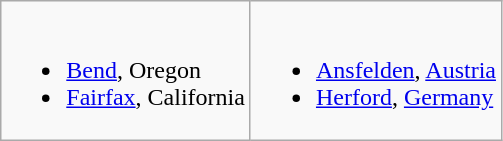<table class="wikitable">
<tr valign="top">
<td><br><ul><li> <a href='#'>Bend</a>, Oregon</li><li> <a href='#'>Fairfax</a>, California</li></ul></td>
<td><br><ul><li> <a href='#'>Ansfelden</a>, <a href='#'>Austria</a></li><li> <a href='#'>Herford</a>, <a href='#'>Germany</a></li></ul></td>
</tr>
</table>
